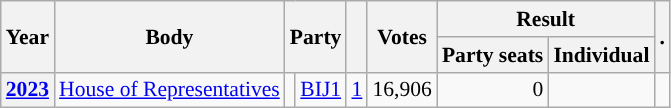<table class="wikitable plainrowheaders sortable" border=2 cellpadding=4 cellspacing=0 style="border: 1px #aaa solid; font-size: 90%; text-align:center;">
<tr>
<th scope="col" rowspan=2>Year</th>
<th scope="col" rowspan=2>Body</th>
<th scope="col" colspan=2 rowspan=2>Party</th>
<th scope="col" rowspan=2></th>
<th scope="col" rowspan=2>Votes</th>
<th scope="colgroup" colspan=2>Result</th>
<th scope="col" rowspan=2 class="unsortable">.</th>
</tr>
<tr>
<th scope="col">Party seats</th>
<th scope="col">Individual</th>
</tr>
<tr>
<th scope="row"><a href='#'>2023</a></th>
<td><a href='#'>House of Representatives</a></td>
<td style="background-color:"></td>
<td><a href='#'>BIJ1</a></td>
<td style=text-align:right><a href='#'>1</a></td>
<td style=text-align:right>16,906</td>
<td style=text-align:right>0</td>
<td></td>
<td></td>
</tr>
</table>
